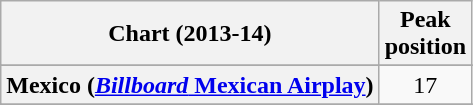<table class="wikitable sortable plainrowheaders" style="text-align:center">
<tr>
<th scope="col">Chart (2013-14)</th>
<th scope="col">Peak<br>position</th>
</tr>
<tr>
</tr>
<tr>
</tr>
<tr>
</tr>
<tr>
</tr>
<tr>
</tr>
<tr>
</tr>
<tr>
</tr>
<tr>
</tr>
<tr>
</tr>
<tr>
<th scope="row">Mexico (<a href='#'><em>Billboard</em> Mexican Airplay</a>)</th>
<td>17</td>
</tr>
<tr>
</tr>
<tr>
</tr>
<tr>
</tr>
<tr>
</tr>
<tr>
</tr>
<tr>
</tr>
<tr>
</tr>
</table>
